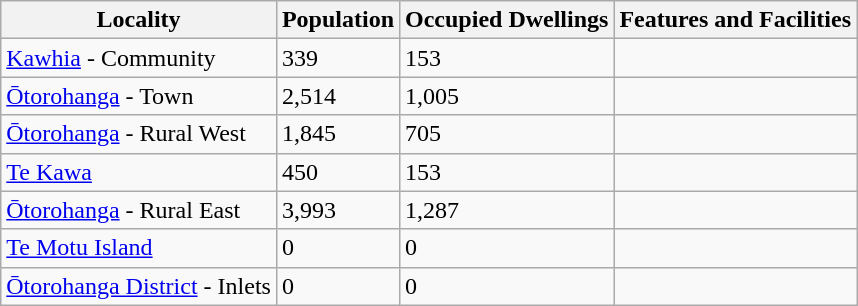<table class="wikitable sortable">
<tr>
<th>Locality</th>
<th>Population</th>
<th>Occupied Dwellings</th>
<th>Features and Facilities</th>
</tr>
<tr>
<td><a href='#'>Kawhia</a> - Community</td>
<td>339</td>
<td>153</td>
<td></td>
</tr>
<tr>
<td><a href='#'>Ōtorohanga</a> - Town</td>
<td>2,514</td>
<td>1,005</td>
<td></td>
</tr>
<tr>
<td><a href='#'>Ōtorohanga</a> - Rural West</td>
<td>1,845</td>
<td>705</td>
<td></td>
</tr>
<tr>
<td><a href='#'>Te Kawa</a></td>
<td>450</td>
<td>153</td>
<td></td>
</tr>
<tr>
<td><a href='#'>Ōtorohanga</a> - Rural East</td>
<td>3,993</td>
<td>1,287</td>
<td></td>
</tr>
<tr>
<td><a href='#'>Te Motu Island</a></td>
<td>0</td>
<td>0</td>
<td></td>
</tr>
<tr>
<td><a href='#'>Ōtorohanga District</a> - Inlets</td>
<td>0</td>
<td>0</td>
<td></td>
</tr>
</table>
